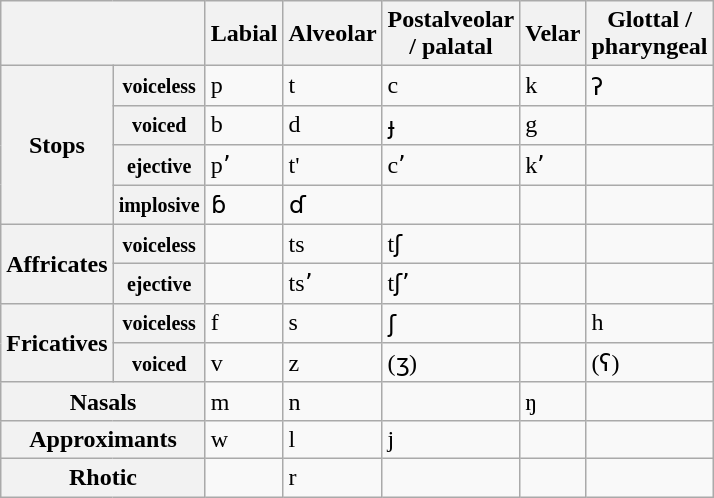<table class="wikitable IPA">
<tr>
<th colspan=2></th>
<th>Labial</th>
<th>Alveolar</th>
<th>Postalveolar<br>/ palatal</th>
<th>Velar</th>
<th>Glottal /<br>pharyngeal</th>
</tr>
<tr>
<th rowspan=4>Stops</th>
<th><small>voiceless</small></th>
<td>p</td>
<td>t</td>
<td>c</td>
<td>k</td>
<td>ʔ</td>
</tr>
<tr>
<th><small>voiced</small></th>
<td>b</td>
<td>d</td>
<td>ɟ</td>
<td>g</td>
<td></td>
</tr>
<tr>
<th><small>ejective</small></th>
<td>pʼ</td>
<td>t'</td>
<td>cʼ</td>
<td>kʼ</td>
<td></td>
</tr>
<tr>
<th><small>implosive</small></th>
<td>ɓ</td>
<td>ɗ</td>
<td></td>
<td></td>
<td></td>
</tr>
<tr>
<th rowspan=2>Affricates</th>
<th><small>voiceless</small></th>
<td></td>
<td>ts</td>
<td>tʃ</td>
<td></td>
<td></td>
</tr>
<tr>
<th><small>ejective</small></th>
<td></td>
<td>tsʼ</td>
<td>tʃʼ</td>
<td></td>
<td></td>
</tr>
<tr>
<th rowspan=2>Fricatives</th>
<th><small>voiceless</small></th>
<td>f</td>
<td>s</td>
<td>ʃ</td>
<td></td>
<td>h</td>
</tr>
<tr>
<th><small>voiced</small></th>
<td>v</td>
<td>z</td>
<td>(ʒ)</td>
<td></td>
<td>(ʕ)</td>
</tr>
<tr>
<th colspan=2>Nasals</th>
<td>m</td>
<td>n</td>
<td></td>
<td>ŋ</td>
<td></td>
</tr>
<tr>
<th colspan=2>Approximants</th>
<td>w</td>
<td>l</td>
<td>j</td>
<td></td>
<td></td>
</tr>
<tr>
<th colspan=2>Rhotic</th>
<td></td>
<td>r</td>
<td></td>
<td></td>
<td></td>
</tr>
</table>
